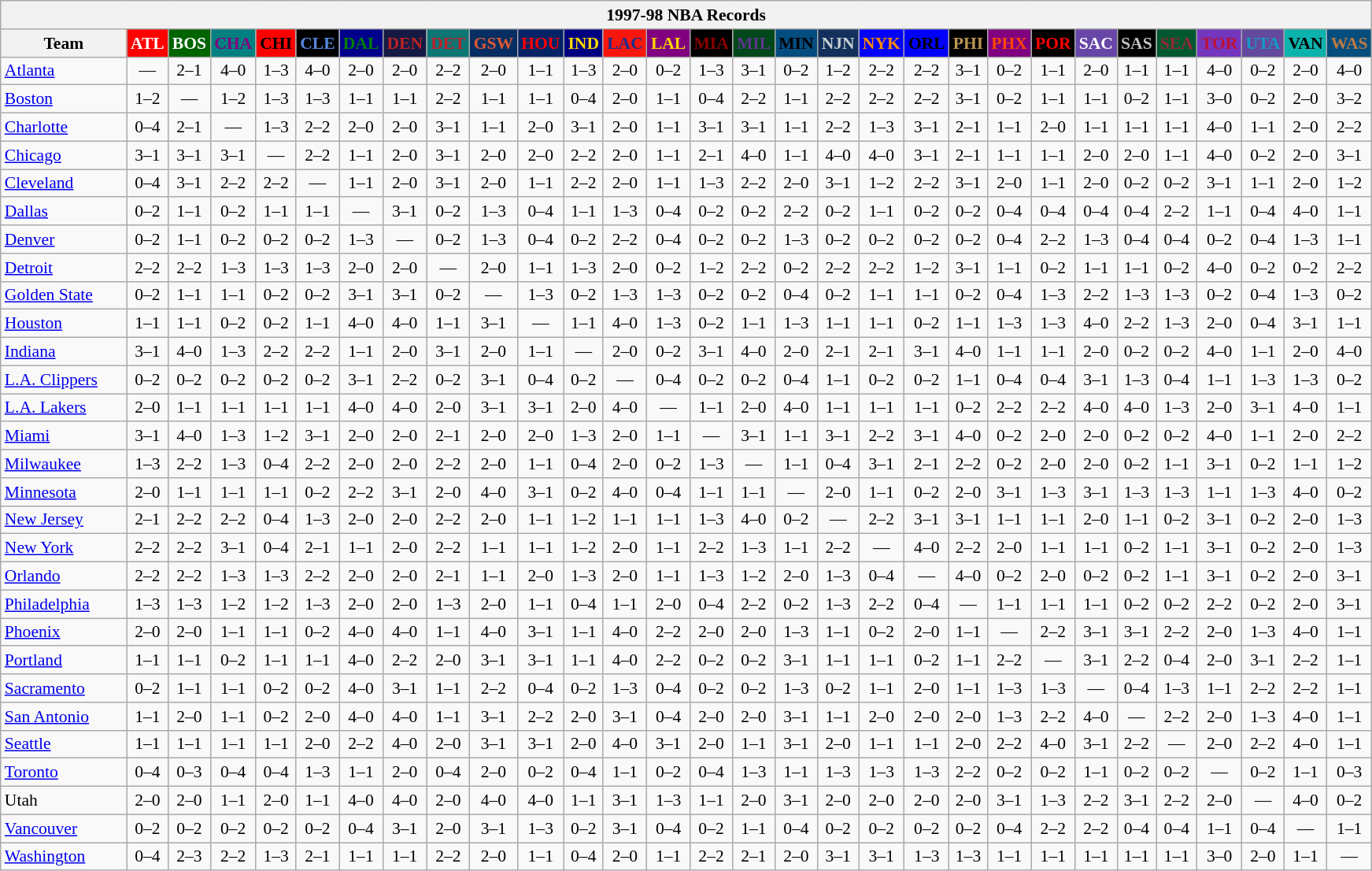<table class="wikitable" style="font-size:90%; text-align:center;">
<tr>
<th colspan=30>1997-98 NBA Records</th>
</tr>
<tr>
<th width=100>Team</th>
<th style="background:#FF0000;color:#FFFFFF;width=35">ATL</th>
<th style="background:#006400;color:#FFFFFF;width=35">BOS</th>
<th style="background:#008080;color:#800080;width=35">CHA</th>
<th style="background:#FF0000;color:#000000;width=35">CHI</th>
<th style="background:#000000;color:#5787DC;width=35">CLE</th>
<th style="background:#00008B;color:#008000;width=35">DAL</th>
<th style="background:#141A44;color:#BC2224;width=35">DEN</th>
<th style="background:#0C7674;color:#BB222C;width=35">DET</th>
<th style="background:#072E63;color:#DC5A34;width=35">GSW</th>
<th style="background:#002366;color:#FF0000;width=35">HOU</th>
<th style="background:#000080;color:#FFD700;width=35">IND</th>
<th style="background:#F9160D;color:#1A2E8B;width=35">LAC</th>
<th style="background:#800080;color:#FFD700;width=35">LAL</th>
<th style="background:#000000;color:#8B0000;width=35">MIA</th>
<th style="background:#00471B;color:#5C378A;width=35">MIL</th>
<th style="background:#044D80;color:#000000;width=35">MIN</th>
<th style="background:#12305B;color:#C4CED4;width=35">NJN</th>
<th style="background:#0000FF;color:#FF8C00;width=35">NYK</th>
<th style="background:#0000FF;color:#000000;width=35">ORL</th>
<th style="background:#000000;color:#BB9754;width=35">PHI</th>
<th style="background:#800080;color:#FF4500;width=35">PHX</th>
<th style="background:#000000;color:#FF0000;width=35">POR</th>
<th style="background:#6846A8;color:#FFFFFF;width=35">SAC</th>
<th style="background:#000000;color:#C0C0C0;width=35">SAS</th>
<th style="background:#005831;color:#992634;width=35">SEA</th>
<th style="background:#7436BF;color:#BE0F34;width=35">TOR</th>
<th style="background:#644A9C;color:#149BC7;width=35">UTA</th>
<th style="background:#0CB2AC;color:#000000;width=35">VAN</th>
<th style="background:#044D7D;color:#BC7A44;width=35">WAS</th>
</tr>
<tr>
<td style="text-align:left;"><a href='#'>Atlanta</a></td>
<td>—</td>
<td>2–1</td>
<td>4–0</td>
<td>1–3</td>
<td>4–0</td>
<td>2–0</td>
<td>2–0</td>
<td>2–2</td>
<td>2–0</td>
<td>1–1</td>
<td>1–3</td>
<td>2–0</td>
<td>0–2</td>
<td>1–3</td>
<td>3–1</td>
<td>0–2</td>
<td>1–2</td>
<td>2–2</td>
<td>2–2</td>
<td>3–1</td>
<td>0–2</td>
<td>1–1</td>
<td>2–0</td>
<td>1–1</td>
<td>1–1</td>
<td>4–0</td>
<td>0–2</td>
<td>2–0</td>
<td>4–0</td>
</tr>
<tr>
<td style="text-align:left;"><a href='#'>Boston</a></td>
<td>1–2</td>
<td>—</td>
<td>1–2</td>
<td>1–3</td>
<td>1–3</td>
<td>1–1</td>
<td>1–1</td>
<td>2–2</td>
<td>1–1</td>
<td>1–1</td>
<td>0–4</td>
<td>2–0</td>
<td>1–1</td>
<td>0–4</td>
<td>2–2</td>
<td>1–1</td>
<td>2–2</td>
<td>2–2</td>
<td>2–2</td>
<td>3–1</td>
<td>0–2</td>
<td>1–1</td>
<td>1–1</td>
<td>0–2</td>
<td>1–1</td>
<td>3–0</td>
<td>0–2</td>
<td>2–0</td>
<td>3–2</td>
</tr>
<tr>
<td style="text-align:left;"><a href='#'>Charlotte</a></td>
<td>0–4</td>
<td>2–1</td>
<td>—</td>
<td>1–3</td>
<td>2–2</td>
<td>2–0</td>
<td>2–0</td>
<td>3–1</td>
<td>1–1</td>
<td>2–0</td>
<td>3–1</td>
<td>2–0</td>
<td>1–1</td>
<td>3–1</td>
<td>3–1</td>
<td>1–1</td>
<td>2–2</td>
<td>1–3</td>
<td>3–1</td>
<td>2–1</td>
<td>1–1</td>
<td>2–0</td>
<td>1–1</td>
<td>1–1</td>
<td>1–1</td>
<td>4–0</td>
<td>1–1</td>
<td>2–0</td>
<td>2–2</td>
</tr>
<tr>
<td style="text-align:left;"><a href='#'>Chicago</a></td>
<td>3–1</td>
<td>3–1</td>
<td>3–1</td>
<td>—</td>
<td>2–2</td>
<td>1–1</td>
<td>2–0</td>
<td>3–1</td>
<td>2–0</td>
<td>2–0</td>
<td>2–2</td>
<td>2–0</td>
<td>1–1</td>
<td>2–1</td>
<td>4–0</td>
<td>1–1</td>
<td>4–0</td>
<td>4–0</td>
<td>3–1</td>
<td>2–1</td>
<td>1–1</td>
<td>1–1</td>
<td>2–0</td>
<td>2–0</td>
<td>1–1</td>
<td>4–0</td>
<td>0–2</td>
<td>2–0</td>
<td>3–1</td>
</tr>
<tr>
<td style="text-align:left;"><a href='#'>Cleveland</a></td>
<td>0–4</td>
<td>3–1</td>
<td>2–2</td>
<td>2–2</td>
<td>—</td>
<td>1–1</td>
<td>2–0</td>
<td>3–1</td>
<td>2–0</td>
<td>1–1</td>
<td>2–2</td>
<td>2–0</td>
<td>1–1</td>
<td>1–3</td>
<td>2–2</td>
<td>2–0</td>
<td>3–1</td>
<td>1–2</td>
<td>2–2</td>
<td>3–1</td>
<td>2–0</td>
<td>1–1</td>
<td>2–0</td>
<td>0–2</td>
<td>0–2</td>
<td>3–1</td>
<td>1–1</td>
<td>2–0</td>
<td>1–2</td>
</tr>
<tr>
<td style="text-align:left;"><a href='#'>Dallas</a></td>
<td>0–2</td>
<td>1–1</td>
<td>0–2</td>
<td>1–1</td>
<td>1–1</td>
<td>—</td>
<td>3–1</td>
<td>0–2</td>
<td>1–3</td>
<td>0–4</td>
<td>1–1</td>
<td>1–3</td>
<td>0–4</td>
<td>0–2</td>
<td>0–2</td>
<td>2–2</td>
<td>0–2</td>
<td>1–1</td>
<td>0–2</td>
<td>0–2</td>
<td>0–4</td>
<td>0–4</td>
<td>0–4</td>
<td>0–4</td>
<td>2–2</td>
<td>1–1</td>
<td>0–4</td>
<td>4–0</td>
<td>1–1</td>
</tr>
<tr>
<td style="text-align:left;"><a href='#'>Denver</a></td>
<td>0–2</td>
<td>1–1</td>
<td>0–2</td>
<td>0–2</td>
<td>0–2</td>
<td>1–3</td>
<td>—</td>
<td>0–2</td>
<td>1–3</td>
<td>0–4</td>
<td>0–2</td>
<td>2–2</td>
<td>0–4</td>
<td>0–2</td>
<td>0–2</td>
<td>1–3</td>
<td>0–2</td>
<td>0–2</td>
<td>0–2</td>
<td>0–2</td>
<td>0–4</td>
<td>2–2</td>
<td>1–3</td>
<td>0–4</td>
<td>0–4</td>
<td>0–2</td>
<td>0–4</td>
<td>1–3</td>
<td>1–1</td>
</tr>
<tr>
<td style="text-align:left;"><a href='#'>Detroit</a></td>
<td>2–2</td>
<td>2–2</td>
<td>1–3</td>
<td>1–3</td>
<td>1–3</td>
<td>2–0</td>
<td>2–0</td>
<td>—</td>
<td>2–0</td>
<td>1–1</td>
<td>1–3</td>
<td>2–0</td>
<td>0–2</td>
<td>1–2</td>
<td>2–2</td>
<td>0–2</td>
<td>2–2</td>
<td>2–2</td>
<td>1–2</td>
<td>3–1</td>
<td>1–1</td>
<td>0–2</td>
<td>1–1</td>
<td>1–1</td>
<td>0–2</td>
<td>4–0</td>
<td>0–2</td>
<td>0–2</td>
<td>2–2</td>
</tr>
<tr>
<td style="text-align:left;"><a href='#'>Golden State</a></td>
<td>0–2</td>
<td>1–1</td>
<td>1–1</td>
<td>0–2</td>
<td>0–2</td>
<td>3–1</td>
<td>3–1</td>
<td>0–2</td>
<td>—</td>
<td>1–3</td>
<td>0–2</td>
<td>1–3</td>
<td>1–3</td>
<td>0–2</td>
<td>0–2</td>
<td>0–4</td>
<td>0–2</td>
<td>1–1</td>
<td>1–1</td>
<td>0–2</td>
<td>0–4</td>
<td>1–3</td>
<td>2–2</td>
<td>1–3</td>
<td>1–3</td>
<td>0–2</td>
<td>0–4</td>
<td>1–3</td>
<td>0–2</td>
</tr>
<tr>
<td style="text-align:left;"><a href='#'>Houston</a></td>
<td>1–1</td>
<td>1–1</td>
<td>0–2</td>
<td>0–2</td>
<td>1–1</td>
<td>4–0</td>
<td>4–0</td>
<td>1–1</td>
<td>3–1</td>
<td>—</td>
<td>1–1</td>
<td>4–0</td>
<td>1–3</td>
<td>0–2</td>
<td>1–1</td>
<td>1–3</td>
<td>1–1</td>
<td>1–1</td>
<td>0–2</td>
<td>1–1</td>
<td>1–3</td>
<td>1–3</td>
<td>4–0</td>
<td>2–2</td>
<td>1–3</td>
<td>2–0</td>
<td>0–4</td>
<td>3–1</td>
<td>1–1</td>
</tr>
<tr>
<td style="text-align:left;"><a href='#'>Indiana</a></td>
<td>3–1</td>
<td>4–0</td>
<td>1–3</td>
<td>2–2</td>
<td>2–2</td>
<td>1–1</td>
<td>2–0</td>
<td>3–1</td>
<td>2–0</td>
<td>1–1</td>
<td>—</td>
<td>2–0</td>
<td>0–2</td>
<td>3–1</td>
<td>4–0</td>
<td>2–0</td>
<td>2–1</td>
<td>2–1</td>
<td>3–1</td>
<td>4–0</td>
<td>1–1</td>
<td>1–1</td>
<td>2–0</td>
<td>0–2</td>
<td>0–2</td>
<td>4–0</td>
<td>1–1</td>
<td>2–0</td>
<td>4–0</td>
</tr>
<tr>
<td style="text-align:left;"><a href='#'>L.A. Clippers</a></td>
<td>0–2</td>
<td>0–2</td>
<td>0–2</td>
<td>0–2</td>
<td>0–2</td>
<td>3–1</td>
<td>2–2</td>
<td>0–2</td>
<td>3–1</td>
<td>0–4</td>
<td>0–2</td>
<td>—</td>
<td>0–4</td>
<td>0–2</td>
<td>0–2</td>
<td>0–4</td>
<td>1–1</td>
<td>0–2</td>
<td>0–2</td>
<td>1–1</td>
<td>0–4</td>
<td>0–4</td>
<td>3–1</td>
<td>1–3</td>
<td>0–4</td>
<td>1–1</td>
<td>1–3</td>
<td>1–3</td>
<td>0–2</td>
</tr>
<tr>
<td style="text-align:left;"><a href='#'>L.A. Lakers</a></td>
<td>2–0</td>
<td>1–1</td>
<td>1–1</td>
<td>1–1</td>
<td>1–1</td>
<td>4–0</td>
<td>4–0</td>
<td>2–0</td>
<td>3–1</td>
<td>3–1</td>
<td>2–0</td>
<td>4–0</td>
<td>—</td>
<td>1–1</td>
<td>2–0</td>
<td>4–0</td>
<td>1–1</td>
<td>1–1</td>
<td>1–1</td>
<td>0–2</td>
<td>2–2</td>
<td>2–2</td>
<td>4–0</td>
<td>4–0</td>
<td>1–3</td>
<td>2–0</td>
<td>3–1</td>
<td>4–0</td>
<td>1–1</td>
</tr>
<tr>
<td style="text-align:left;"><a href='#'>Miami</a></td>
<td>3–1</td>
<td>4–0</td>
<td>1–3</td>
<td>1–2</td>
<td>3–1</td>
<td>2–0</td>
<td>2–0</td>
<td>2–1</td>
<td>2–0</td>
<td>2–0</td>
<td>1–3</td>
<td>2–0</td>
<td>1–1</td>
<td>—</td>
<td>3–1</td>
<td>1–1</td>
<td>3–1</td>
<td>2–2</td>
<td>3–1</td>
<td>4–0</td>
<td>0–2</td>
<td>2–0</td>
<td>2–0</td>
<td>0–2</td>
<td>0–2</td>
<td>4–0</td>
<td>1–1</td>
<td>2–0</td>
<td>2–2</td>
</tr>
<tr>
<td style="text-align:left;"><a href='#'>Milwaukee</a></td>
<td>1–3</td>
<td>2–2</td>
<td>1–3</td>
<td>0–4</td>
<td>2–2</td>
<td>2–0</td>
<td>2–0</td>
<td>2–2</td>
<td>2–0</td>
<td>1–1</td>
<td>0–4</td>
<td>2–0</td>
<td>0–2</td>
<td>1–3</td>
<td>—</td>
<td>1–1</td>
<td>0–4</td>
<td>3–1</td>
<td>2–1</td>
<td>2–2</td>
<td>0–2</td>
<td>2–0</td>
<td>2–0</td>
<td>0–2</td>
<td>1–1</td>
<td>3–1</td>
<td>0–2</td>
<td>1–1</td>
<td>1–2</td>
</tr>
<tr>
<td style="text-align:left;"><a href='#'>Minnesota</a></td>
<td>2–0</td>
<td>1–1</td>
<td>1–1</td>
<td>1–1</td>
<td>0–2</td>
<td>2–2</td>
<td>3–1</td>
<td>2–0</td>
<td>4–0</td>
<td>3–1</td>
<td>0–2</td>
<td>4–0</td>
<td>0–4</td>
<td>1–1</td>
<td>1–1</td>
<td>—</td>
<td>2–0</td>
<td>1–1</td>
<td>0–2</td>
<td>2–0</td>
<td>3–1</td>
<td>1–3</td>
<td>3–1</td>
<td>1–3</td>
<td>1–3</td>
<td>1–1</td>
<td>1–3</td>
<td>4–0</td>
<td>0–2</td>
</tr>
<tr>
<td style="text-align:left;"><a href='#'>New Jersey</a></td>
<td>2–1</td>
<td>2–2</td>
<td>2–2</td>
<td>0–4</td>
<td>1–3</td>
<td>2–0</td>
<td>2–0</td>
<td>2–2</td>
<td>2–0</td>
<td>1–1</td>
<td>1–2</td>
<td>1–1</td>
<td>1–1</td>
<td>1–3</td>
<td>4–0</td>
<td>0–2</td>
<td>—</td>
<td>2–2</td>
<td>3–1</td>
<td>3–1</td>
<td>1–1</td>
<td>1–1</td>
<td>2–0</td>
<td>1–1</td>
<td>0–2</td>
<td>3–1</td>
<td>0–2</td>
<td>2–0</td>
<td>1–3</td>
</tr>
<tr>
<td style="text-align:left;"><a href='#'>New York</a></td>
<td>2–2</td>
<td>2–2</td>
<td>3–1</td>
<td>0–4</td>
<td>2–1</td>
<td>1–1</td>
<td>2–0</td>
<td>2–2</td>
<td>1–1</td>
<td>1–1</td>
<td>1–2</td>
<td>2–0</td>
<td>1–1</td>
<td>2–2</td>
<td>1–3</td>
<td>1–1</td>
<td>2–2</td>
<td>—</td>
<td>4–0</td>
<td>2–2</td>
<td>2–0</td>
<td>1–1</td>
<td>1–1</td>
<td>0–2</td>
<td>1–1</td>
<td>3–1</td>
<td>0–2</td>
<td>2–0</td>
<td>1–3</td>
</tr>
<tr>
<td style="text-align:left;"><a href='#'>Orlando</a></td>
<td>2–2</td>
<td>2–2</td>
<td>1–3</td>
<td>1–3</td>
<td>2–2</td>
<td>2–0</td>
<td>2–0</td>
<td>2–1</td>
<td>1–1</td>
<td>2–0</td>
<td>1–3</td>
<td>2–0</td>
<td>1–1</td>
<td>1–3</td>
<td>1–2</td>
<td>2–0</td>
<td>1–3</td>
<td>0–4</td>
<td>—</td>
<td>4–0</td>
<td>0–2</td>
<td>2–0</td>
<td>0–2</td>
<td>0–2</td>
<td>1–1</td>
<td>3–1</td>
<td>0–2</td>
<td>2–0</td>
<td>3–1</td>
</tr>
<tr>
<td style="text-align:left;"><a href='#'>Philadelphia</a></td>
<td>1–3</td>
<td>1–3</td>
<td>1–2</td>
<td>1–2</td>
<td>1–3</td>
<td>2–0</td>
<td>2–0</td>
<td>1–3</td>
<td>2–0</td>
<td>1–1</td>
<td>0–4</td>
<td>1–1</td>
<td>2–0</td>
<td>0–4</td>
<td>2–2</td>
<td>0–2</td>
<td>1–3</td>
<td>2–2</td>
<td>0–4</td>
<td>—</td>
<td>1–1</td>
<td>1–1</td>
<td>1–1</td>
<td>0–2</td>
<td>0–2</td>
<td>2–2</td>
<td>0–2</td>
<td>2–0</td>
<td>3–1</td>
</tr>
<tr>
<td style="text-align:left;"><a href='#'>Phoenix</a></td>
<td>2–0</td>
<td>2–0</td>
<td>1–1</td>
<td>1–1</td>
<td>0–2</td>
<td>4–0</td>
<td>4–0</td>
<td>1–1</td>
<td>4–0</td>
<td>3–1</td>
<td>1–1</td>
<td>4–0</td>
<td>2–2</td>
<td>2–0</td>
<td>2–0</td>
<td>1–3</td>
<td>1–1</td>
<td>0–2</td>
<td>2–0</td>
<td>1–1</td>
<td>—</td>
<td>2–2</td>
<td>3–1</td>
<td>3–1</td>
<td>2–2</td>
<td>2–0</td>
<td>1–3</td>
<td>4–0</td>
<td>1–1</td>
</tr>
<tr>
<td style="text-align:left;"><a href='#'>Portland</a></td>
<td>1–1</td>
<td>1–1</td>
<td>0–2</td>
<td>1–1</td>
<td>1–1</td>
<td>4–0</td>
<td>2–2</td>
<td>2–0</td>
<td>3–1</td>
<td>3–1</td>
<td>1–1</td>
<td>4–0</td>
<td>2–2</td>
<td>0–2</td>
<td>0–2</td>
<td>3–1</td>
<td>1–1</td>
<td>1–1</td>
<td>0–2</td>
<td>1–1</td>
<td>2–2</td>
<td>—</td>
<td>3–1</td>
<td>2–2</td>
<td>0–4</td>
<td>2–0</td>
<td>3–1</td>
<td>2–2</td>
<td>1–1</td>
</tr>
<tr>
<td style="text-align:left;"><a href='#'>Sacramento</a></td>
<td>0–2</td>
<td>1–1</td>
<td>1–1</td>
<td>0–2</td>
<td>0–2</td>
<td>4–0</td>
<td>3–1</td>
<td>1–1</td>
<td>2–2</td>
<td>0–4</td>
<td>0–2</td>
<td>1–3</td>
<td>0–4</td>
<td>0–2</td>
<td>0–2</td>
<td>1–3</td>
<td>0–2</td>
<td>1–1</td>
<td>2–0</td>
<td>1–1</td>
<td>1–3</td>
<td>1–3</td>
<td>—</td>
<td>0–4</td>
<td>1–3</td>
<td>1–1</td>
<td>2–2</td>
<td>2–2</td>
<td>1–1</td>
</tr>
<tr>
<td style="text-align:left;"><a href='#'>San Antonio</a></td>
<td>1–1</td>
<td>2–0</td>
<td>1–1</td>
<td>0–2</td>
<td>2–0</td>
<td>4–0</td>
<td>4–0</td>
<td>1–1</td>
<td>3–1</td>
<td>2–2</td>
<td>2–0</td>
<td>3–1</td>
<td>0–4</td>
<td>2–0</td>
<td>2–0</td>
<td>3–1</td>
<td>1–1</td>
<td>2–0</td>
<td>2–0</td>
<td>2–0</td>
<td>1–3</td>
<td>2–2</td>
<td>4–0</td>
<td>—</td>
<td>2–2</td>
<td>2–0</td>
<td>1–3</td>
<td>4–0</td>
<td>1–1</td>
</tr>
<tr>
<td style="text-align:left;"><a href='#'>Seattle</a></td>
<td>1–1</td>
<td>1–1</td>
<td>1–1</td>
<td>1–1</td>
<td>2–0</td>
<td>2–2</td>
<td>4–0</td>
<td>2–0</td>
<td>3–1</td>
<td>3–1</td>
<td>2–0</td>
<td>4–0</td>
<td>3–1</td>
<td>2–0</td>
<td>1–1</td>
<td>3–1</td>
<td>2–0</td>
<td>1–1</td>
<td>1–1</td>
<td>2–0</td>
<td>2–2</td>
<td>4–0</td>
<td>3–1</td>
<td>2–2</td>
<td>—</td>
<td>2–0</td>
<td>2–2</td>
<td>4–0</td>
<td>1–1</td>
</tr>
<tr>
<td style="text-align:left;"><a href='#'>Toronto</a></td>
<td>0–4</td>
<td>0–3</td>
<td>0–4</td>
<td>0–4</td>
<td>1–3</td>
<td>1–1</td>
<td>2–0</td>
<td>0–4</td>
<td>2–0</td>
<td>0–2</td>
<td>0–4</td>
<td>1–1</td>
<td>0–2</td>
<td>0–4</td>
<td>1–3</td>
<td>1–1</td>
<td>1–3</td>
<td>1–3</td>
<td>1–3</td>
<td>2–2</td>
<td>0–2</td>
<td>0–2</td>
<td>1–1</td>
<td>0–2</td>
<td>0–2</td>
<td>—</td>
<td>0–2</td>
<td>1–1</td>
<td>0–3</td>
</tr>
<tr>
<td style="text-align:left;">Utah</td>
<td>2–0</td>
<td>2–0</td>
<td>1–1</td>
<td>2–0</td>
<td>1–1</td>
<td>4–0</td>
<td>4–0</td>
<td>2–0</td>
<td>4–0</td>
<td>4–0</td>
<td>1–1</td>
<td>3–1</td>
<td>1–3</td>
<td>1–1</td>
<td>2–0</td>
<td>3–1</td>
<td>2–0</td>
<td>2–0</td>
<td>2–0</td>
<td>2–0</td>
<td>3–1</td>
<td>1–3</td>
<td>2–2</td>
<td>3–1</td>
<td>2–2</td>
<td>2–0</td>
<td>—</td>
<td>4–0</td>
<td>0–2</td>
</tr>
<tr>
<td style="text-align:left;"><a href='#'>Vancouver</a></td>
<td>0–2</td>
<td>0–2</td>
<td>0–2</td>
<td>0–2</td>
<td>0–2</td>
<td>0–4</td>
<td>3–1</td>
<td>2–0</td>
<td>3–1</td>
<td>1–3</td>
<td>0–2</td>
<td>3–1</td>
<td>0–4</td>
<td>0–2</td>
<td>1–1</td>
<td>0–4</td>
<td>0–2</td>
<td>0–2</td>
<td>0–2</td>
<td>0–2</td>
<td>0–4</td>
<td>2–2</td>
<td>2–2</td>
<td>0–4</td>
<td>0–4</td>
<td>1–1</td>
<td>0–4</td>
<td>—</td>
<td>1–1</td>
</tr>
<tr>
<td style="text-align:left;"><a href='#'>Washington</a></td>
<td>0–4</td>
<td>2–3</td>
<td>2–2</td>
<td>1–3</td>
<td>2–1</td>
<td>1–1</td>
<td>1–1</td>
<td>2–2</td>
<td>2–0</td>
<td>1–1</td>
<td>0–4</td>
<td>2–0</td>
<td>1–1</td>
<td>2–2</td>
<td>2–1</td>
<td>2–0</td>
<td>3–1</td>
<td>3–1</td>
<td>1–3</td>
<td>1–3</td>
<td>1–1</td>
<td>1–1</td>
<td>1–1</td>
<td>1–1</td>
<td>1–1</td>
<td>3–0</td>
<td>2–0</td>
<td>1–1</td>
<td>—</td>
</tr>
</table>
